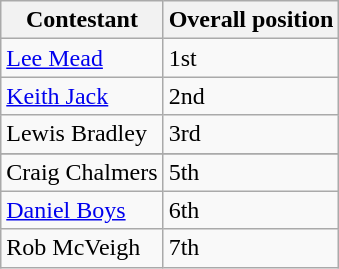<table class="wikitable">
<tr>
<th>Contestant</th>
<th>Overall position</th>
</tr>
<tr>
<td><a href='#'>Lee Mead</a></td>
<td>1st</td>
</tr>
<tr>
<td><a href='#'>Keith Jack</a></td>
<td>2nd</td>
</tr>
<tr>
<td>Lewis Bradley</td>
<td>3rd</td>
</tr>
<tr>
</tr>
<tr Ben Ellis || 4th>
</tr>
<tr>
<td>Craig Chalmers</td>
<td>5th</td>
</tr>
<tr>
<td><a href='#'>Daniel Boys</a></td>
<td>6th</td>
</tr>
<tr>
<td>Rob McVeigh</td>
<td>7th</td>
</tr>
</table>
